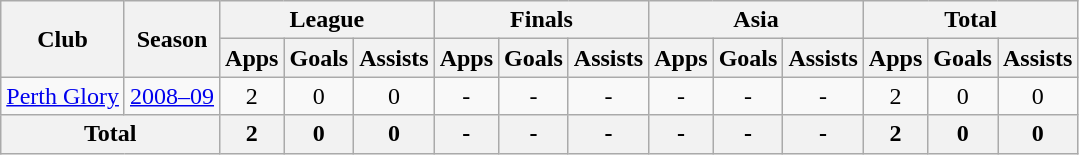<table class="wikitable" style="text-align: center;">
<tr>
<th rowspan="2">Club</th>
<th rowspan="2">Season</th>
<th colspan="3">League</th>
<th colspan="3">Finals</th>
<th colspan="3">Asia</th>
<th colspan="3">Total</th>
</tr>
<tr>
<th>Apps</th>
<th>Goals</th>
<th>Assists</th>
<th>Apps</th>
<th>Goals</th>
<th>Assists</th>
<th>Apps</th>
<th>Goals</th>
<th>Assists</th>
<th>Apps</th>
<th>Goals</th>
<th>Assists</th>
</tr>
<tr>
<td rowspan="1" valign="center"><a href='#'>Perth Glory</a></td>
<td><a href='#'>2008–09</a></td>
<td>2</td>
<td>0</td>
<td>0</td>
<td>-</td>
<td>-</td>
<td>-</td>
<td>-</td>
<td>-</td>
<td>-</td>
<td>2</td>
<td>0</td>
<td>0</td>
</tr>
<tr>
<th colspan="2">Total</th>
<th>2</th>
<th>0</th>
<th>0</th>
<th>-</th>
<th>-</th>
<th>-</th>
<th>-</th>
<th>-</th>
<th>-</th>
<th>2</th>
<th>0</th>
<th>0</th>
</tr>
</table>
